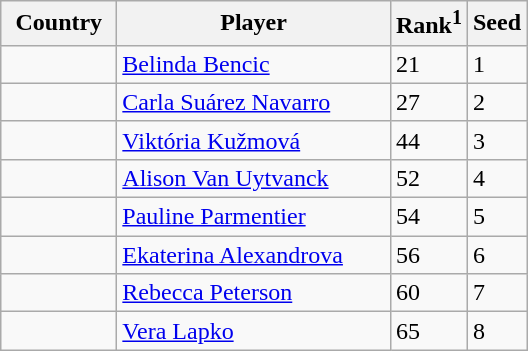<table class="wikitable" border="2">
<tr>
<th width="70">Country</th>
<th width="175">Player</th>
<th>Rank<sup>1</sup></th>
<th>Seed</th>
</tr>
<tr>
<td></td>
<td><a href='#'>Belinda Bencic</a></td>
<td>21</td>
<td>1</td>
</tr>
<tr>
<td></td>
<td><a href='#'>Carla Suárez Navarro</a></td>
<td>27</td>
<td>2</td>
</tr>
<tr>
<td></td>
<td><a href='#'>Viktória Kužmová</a></td>
<td>44</td>
<td>3</td>
</tr>
<tr>
<td></td>
<td><a href='#'>Alison Van Uytvanck</a></td>
<td>52</td>
<td>4</td>
</tr>
<tr>
<td></td>
<td><a href='#'>Pauline Parmentier</a></td>
<td>54</td>
<td>5</td>
</tr>
<tr>
<td></td>
<td><a href='#'>Ekaterina Alexandrova</a></td>
<td>56</td>
<td>6</td>
</tr>
<tr>
<td></td>
<td><a href='#'>Rebecca Peterson</a></td>
<td>60</td>
<td>7</td>
</tr>
<tr>
<td></td>
<td><a href='#'>Vera Lapko</a></td>
<td>65</td>
<td>8</td>
</tr>
</table>
